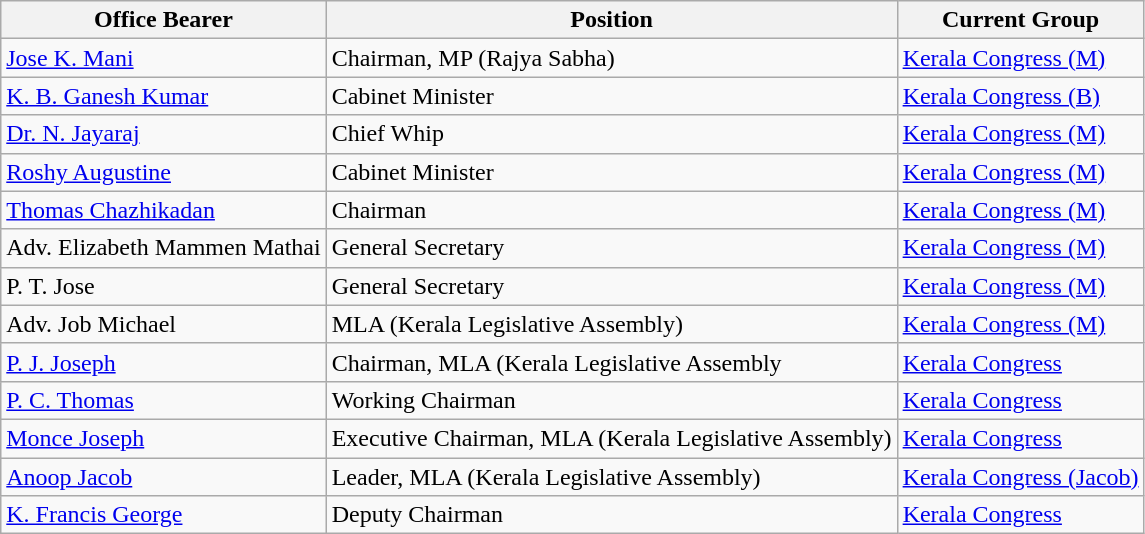<table class="wikitable">
<tr>
<th>Office Bearer</th>
<th>Position</th>
<th>Current Group</th>
</tr>
<tr>
<td><a href='#'>Jose K. Mani</a></td>
<td>Chairman, MP (Rajya Sabha)</td>
<td><a href='#'>Kerala Congress (M)</a></td>
</tr>
<tr>
<td><a href='#'>K. B. Ganesh Kumar</a></td>
<td>Cabinet Minister</td>
<td><a href='#'>Kerala Congress (B)</a></td>
</tr>
<tr>
<td><a href='#'>Dr. N. Jayaraj</a></td>
<td>Chief Whip</td>
<td><a href='#'>Kerala Congress (M)</a></td>
</tr>
<tr>
<td><a href='#'>Roshy Augustine</a></td>
<td>Cabinet Minister</td>
<td><a href='#'>Kerala Congress (M)</a></td>
</tr>
<tr>
<td><a href='#'>Thomas Chazhikadan</a></td>
<td>Chairman</td>
<td><a href='#'>Kerala Congress (M)</a></td>
</tr>
<tr>
<td>Adv. Elizabeth Mammen Mathai</td>
<td>General Secretary</td>
<td><a href='#'>Kerala Congress (M)</a></td>
</tr>
<tr>
<td>P. T. Jose</td>
<td>General Secretary</td>
<td><a href='#'>Kerala Congress (M)</a></td>
</tr>
<tr>
<td>Adv. Job Michael</td>
<td>MLA (Kerala Legislative Assembly)</td>
<td><a href='#'>Kerala Congress (M)</a></td>
</tr>
<tr>
<td><a href='#'>P. J. Joseph</a></td>
<td>Chairman, MLA (Kerala Legislative Assembly</td>
<td><a href='#'>Kerala Congress</a></td>
</tr>
<tr>
<td><a href='#'>P. C. Thomas</a></td>
<td>Working Chairman</td>
<td><a href='#'>Kerala Congress</a></td>
</tr>
<tr>
<td><a href='#'>Monce Joseph</a></td>
<td>Executive Chairman, MLA (Kerala Legislative Assembly)</td>
<td><a href='#'>Kerala Congress</a></td>
</tr>
<tr>
<td><a href='#'>Anoop Jacob</a></td>
<td>Leader, MLA (Kerala Legislative Assembly)</td>
<td><a href='#'>Kerala Congress (Jacob)</a></td>
</tr>
<tr>
<td><a href='#'>K. Francis George </a></td>
<td>Deputy Chairman</td>
<td><a href='#'>Kerala Congress</a></td>
</tr>
</table>
